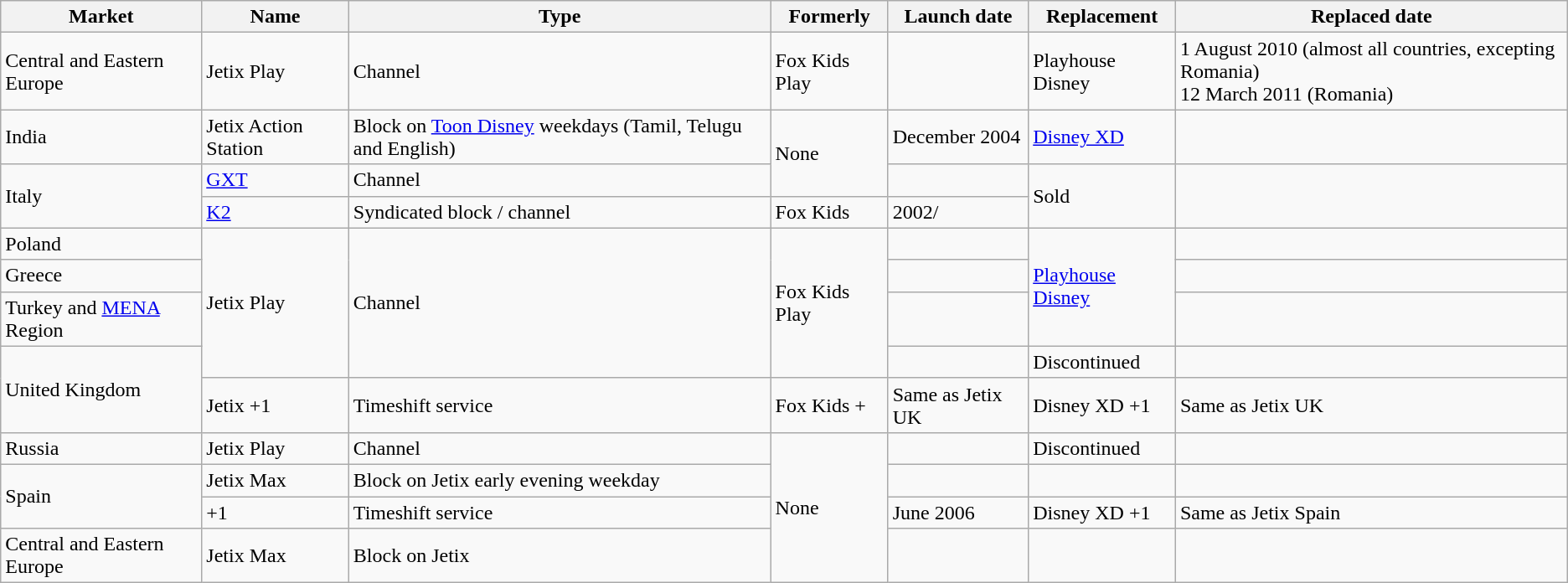<table class="wikitable sortable">
<tr>
<th>Market</th>
<th>Name</th>
<th>Type</th>
<th>Formerly</th>
<th>Launch date</th>
<th>Replacement</th>
<th>Replaced date</th>
</tr>
<tr>
<td>Central and Eastern Europe</td>
<td>Jetix Play</td>
<td>Channel</td>
<td>Fox Kids Play</td>
<td></td>
<td>Playhouse Disney</td>
<td>1 August 2010 (almost all countries, excepting Romania) <br> 12 March 2011 (Romania)</td>
</tr>
<tr>
<td>India</td>
<td>Jetix Action Station</td>
<td>Block on <a href='#'>Toon Disney</a> weekdays (Tamil, Telugu and English)</td>
<td rowspan="2">None</td>
<td>December 2004</td>
<td><a href='#'>Disney XD</a></td>
<td></td>
</tr>
<tr>
<td rowspan="2">Italy</td>
<td><a href='#'>GXT</a></td>
<td>Channel</td>
<td></td>
<td rowspan="2">Sold</td>
<td rowspan="2"></td>
</tr>
<tr>
<td><a href='#'>K2</a></td>
<td>Syndicated block / channel</td>
<td>Fox Kids</td>
<td>2002/</td>
</tr>
<tr>
<td>Poland</td>
<td rowspan="4">Jetix Play</td>
<td rowspan="4">Channel</td>
<td rowspan="4">Fox Kids Play</td>
<td></td>
<td rowspan="3"><a href='#'>Playhouse Disney</a></td>
<td></td>
</tr>
<tr>
<td>Greece</td>
<td></td>
<td></td>
</tr>
<tr>
<td>Turkey and <a href='#'>MENA</a> Region</td>
<td></td>
<td></td>
</tr>
<tr>
<td rowspan="2">United Kingdom</td>
<td></td>
<td>Discontinued</td>
<td></td>
</tr>
<tr>
<td>Jetix +1</td>
<td>Timeshift service</td>
<td>Fox Kids +</td>
<td>Same as Jetix UK</td>
<td>Disney XD +1</td>
<td>Same as Jetix UK</td>
</tr>
<tr>
<td>Russia</td>
<td>Jetix Play</td>
<td>Channel</td>
<td rowspan="4">None</td>
<td></td>
<td>Discontinued</td>
<td></td>
</tr>
<tr>
<td rowspan="2">Spain</td>
<td>Jetix Max</td>
<td>Block on Jetix early evening weekday</td>
<td></td>
<td></td>
<td></td>
</tr>
<tr>
<td>+1</td>
<td>Timeshift service</td>
<td>June 2006</td>
<td>Disney XD +1</td>
<td>Same as Jetix Spain</td>
</tr>
<tr>
<td>Central and Eastern Europe</td>
<td>Jetix Max</td>
<td>Block on Jetix</td>
<td></td>
<td></td>
<td></td>
</tr>
</table>
